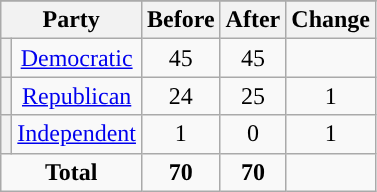<table class="wikitable" style="text-align:center;">
<tr>
</tr>
<tr>
<th colspan=2>Party</th>
<th>Before</th>
<th>After</th>
<th>Change</th>
</tr>
<tr>
<th style="background-color:"></th>
<td><a href='#'>Democratic</a></td>
<td>45</td>
<td>45</td>
<td></td>
</tr>
<tr>
<th style="background-color:"></th>
<td><a href='#'>Republican</a></td>
<td>24</td>
<td>25</td>
<td> 1</td>
</tr>
<tr>
<th style="background-color:"></th>
<td><a href='#'>Independent</a></td>
<td>1</td>
<td>0</td>
<td> 1</td>
</tr>
<tr>
<td colspan=2><strong>Total</strong></td>
<td><strong>70</strong></td>
<td><strong>70</strong></td>
<td></td>
</tr>
</table>
